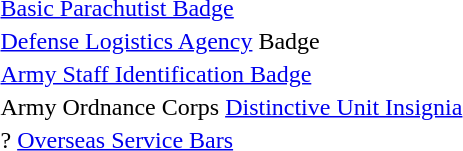<table>
<tr>
<td> <a href='#'>Basic Parachutist Badge</a></td>
</tr>
<tr>
<td> <a href='#'>Defense Logistics Agency</a> Badge</td>
</tr>
<tr>
<td> <a href='#'>Army Staff Identification Badge</a></td>
</tr>
<tr>
<td> Army Ordnance Corps <a href='#'>Distinctive Unit Insignia</a></td>
</tr>
<tr>
<td> ? <a href='#'>Overseas Service Bars</a></td>
</tr>
</table>
